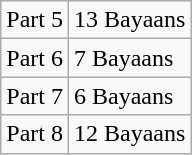<table class="wikitable">
<tr>
<td>Part 5</td>
<td>13 Bayaans</td>
</tr>
<tr>
<td>Part 6</td>
<td>7 Bayaans</td>
</tr>
<tr>
<td>Part 7</td>
<td>6 Bayaans</td>
</tr>
<tr>
<td>Part 8</td>
<td>12 Bayaans</td>
</tr>
</table>
